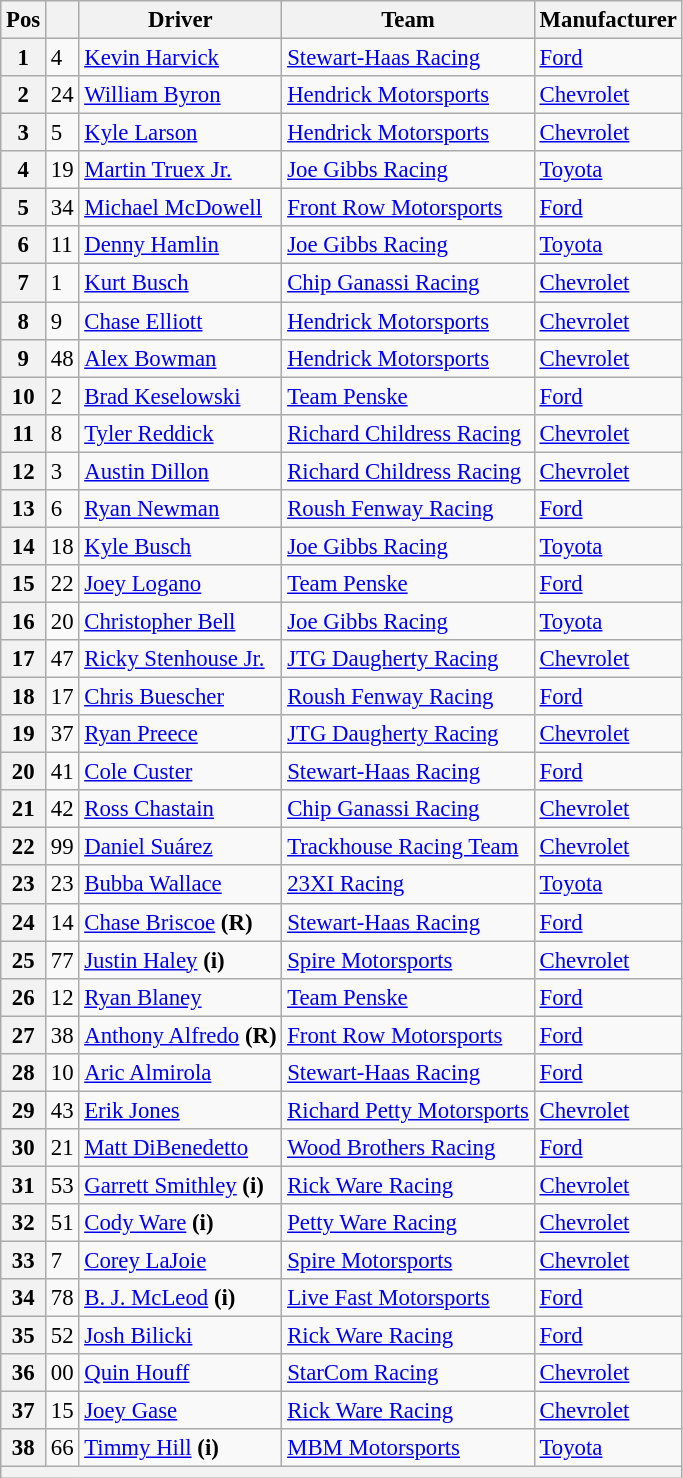<table class="wikitable" style="font-size:95%">
<tr>
<th>Pos</th>
<th></th>
<th>Driver</th>
<th>Team</th>
<th>Manufacturer</th>
</tr>
<tr>
<th>1</th>
<td>4</td>
<td><a href='#'>Kevin Harvick</a></td>
<td><a href='#'>Stewart-Haas Racing</a></td>
<td><a href='#'>Ford</a></td>
</tr>
<tr>
<th>2</th>
<td>24</td>
<td><a href='#'>William Byron</a></td>
<td><a href='#'>Hendrick Motorsports</a></td>
<td><a href='#'>Chevrolet</a></td>
</tr>
<tr>
<th>3</th>
<td>5</td>
<td><a href='#'>Kyle Larson</a></td>
<td><a href='#'>Hendrick Motorsports</a></td>
<td><a href='#'>Chevrolet</a></td>
</tr>
<tr>
<th>4</th>
<td>19</td>
<td><a href='#'>Martin Truex Jr.</a></td>
<td><a href='#'>Joe Gibbs Racing</a></td>
<td><a href='#'>Toyota</a></td>
</tr>
<tr>
<th>5</th>
<td>34</td>
<td><a href='#'>Michael McDowell</a></td>
<td><a href='#'>Front Row Motorsports</a></td>
<td><a href='#'>Ford</a></td>
</tr>
<tr>
<th>6</th>
<td>11</td>
<td><a href='#'>Denny Hamlin</a></td>
<td><a href='#'>Joe Gibbs Racing</a></td>
<td><a href='#'>Toyota</a></td>
</tr>
<tr>
<th>7</th>
<td>1</td>
<td><a href='#'>Kurt Busch</a></td>
<td><a href='#'>Chip Ganassi Racing</a></td>
<td><a href='#'>Chevrolet</a></td>
</tr>
<tr>
<th>8</th>
<td>9</td>
<td><a href='#'>Chase Elliott</a></td>
<td><a href='#'>Hendrick Motorsports</a></td>
<td><a href='#'>Chevrolet</a></td>
</tr>
<tr>
<th>9</th>
<td>48</td>
<td><a href='#'>Alex Bowman</a></td>
<td><a href='#'>Hendrick Motorsports</a></td>
<td><a href='#'>Chevrolet</a></td>
</tr>
<tr>
<th>10</th>
<td>2</td>
<td><a href='#'>Brad Keselowski</a></td>
<td><a href='#'>Team Penske</a></td>
<td><a href='#'>Ford</a></td>
</tr>
<tr>
<th>11</th>
<td>8</td>
<td><a href='#'>Tyler Reddick</a></td>
<td><a href='#'>Richard Childress Racing</a></td>
<td><a href='#'>Chevrolet</a></td>
</tr>
<tr>
<th>12</th>
<td>3</td>
<td><a href='#'>Austin Dillon</a></td>
<td><a href='#'>Richard Childress Racing</a></td>
<td><a href='#'>Chevrolet</a></td>
</tr>
<tr>
<th>13</th>
<td>6</td>
<td><a href='#'>Ryan Newman</a></td>
<td><a href='#'>Roush Fenway Racing</a></td>
<td><a href='#'>Ford</a></td>
</tr>
<tr>
<th>14</th>
<td>18</td>
<td><a href='#'>Kyle Busch</a></td>
<td><a href='#'>Joe Gibbs Racing</a></td>
<td><a href='#'>Toyota</a></td>
</tr>
<tr>
<th>15</th>
<td>22</td>
<td><a href='#'>Joey Logano</a></td>
<td><a href='#'>Team Penske</a></td>
<td><a href='#'>Ford</a></td>
</tr>
<tr>
<th>16</th>
<td>20</td>
<td><a href='#'>Christopher Bell</a></td>
<td><a href='#'>Joe Gibbs Racing</a></td>
<td><a href='#'>Toyota</a></td>
</tr>
<tr>
<th>17</th>
<td>47</td>
<td><a href='#'>Ricky Stenhouse Jr.</a></td>
<td><a href='#'>JTG Daugherty Racing</a></td>
<td><a href='#'>Chevrolet</a></td>
</tr>
<tr>
<th>18</th>
<td>17</td>
<td><a href='#'>Chris Buescher</a></td>
<td><a href='#'>Roush Fenway Racing</a></td>
<td><a href='#'>Ford</a></td>
</tr>
<tr>
<th>19</th>
<td>37</td>
<td><a href='#'>Ryan Preece</a></td>
<td><a href='#'>JTG Daugherty Racing</a></td>
<td><a href='#'>Chevrolet</a></td>
</tr>
<tr>
<th>20</th>
<td>41</td>
<td><a href='#'>Cole Custer</a></td>
<td><a href='#'>Stewart-Haas Racing</a></td>
<td><a href='#'>Ford</a></td>
</tr>
<tr>
<th>21</th>
<td>42</td>
<td><a href='#'>Ross Chastain</a></td>
<td><a href='#'>Chip Ganassi Racing</a></td>
<td><a href='#'>Chevrolet</a></td>
</tr>
<tr>
<th>22</th>
<td>99</td>
<td><a href='#'>Daniel Suárez</a></td>
<td><a href='#'>Trackhouse Racing Team</a></td>
<td><a href='#'>Chevrolet</a></td>
</tr>
<tr>
<th>23</th>
<td>23</td>
<td><a href='#'>Bubba Wallace</a></td>
<td><a href='#'>23XI Racing</a></td>
<td><a href='#'>Toyota</a></td>
</tr>
<tr>
<th>24</th>
<td>14</td>
<td><a href='#'>Chase Briscoe</a> <strong>(R)</strong></td>
<td><a href='#'>Stewart-Haas Racing</a></td>
<td><a href='#'>Ford</a></td>
</tr>
<tr>
<th>25</th>
<td>77</td>
<td><a href='#'>Justin Haley</a> <strong>(i)</strong></td>
<td><a href='#'>Spire Motorsports</a></td>
<td><a href='#'>Chevrolet</a></td>
</tr>
<tr>
<th>26</th>
<td>12</td>
<td><a href='#'>Ryan Blaney</a></td>
<td><a href='#'>Team Penske</a></td>
<td><a href='#'>Ford</a></td>
</tr>
<tr>
<th>27</th>
<td>38</td>
<td><a href='#'>Anthony Alfredo</a> <strong>(R)</strong></td>
<td><a href='#'>Front Row Motorsports</a></td>
<td><a href='#'>Ford</a></td>
</tr>
<tr>
<th>28</th>
<td>10</td>
<td><a href='#'>Aric Almirola</a></td>
<td><a href='#'>Stewart-Haas Racing</a></td>
<td><a href='#'>Ford</a></td>
</tr>
<tr>
<th>29</th>
<td>43</td>
<td><a href='#'>Erik Jones</a></td>
<td><a href='#'>Richard Petty Motorsports</a></td>
<td><a href='#'>Chevrolet</a></td>
</tr>
<tr>
<th>30</th>
<td>21</td>
<td><a href='#'>Matt DiBenedetto</a></td>
<td><a href='#'>Wood Brothers Racing</a></td>
<td><a href='#'>Ford</a></td>
</tr>
<tr>
<th>31</th>
<td>53</td>
<td><a href='#'>Garrett Smithley</a> <strong>(i)</strong></td>
<td><a href='#'>Rick Ware Racing</a></td>
<td><a href='#'>Chevrolet</a></td>
</tr>
<tr>
<th>32</th>
<td>51</td>
<td><a href='#'>Cody Ware</a> <strong>(i)</strong></td>
<td><a href='#'>Petty Ware Racing</a></td>
<td><a href='#'>Chevrolet</a></td>
</tr>
<tr>
<th>33</th>
<td>7</td>
<td><a href='#'>Corey LaJoie</a></td>
<td><a href='#'>Spire Motorsports</a></td>
<td><a href='#'>Chevrolet</a></td>
</tr>
<tr>
<th>34</th>
<td>78</td>
<td><a href='#'>B. J. McLeod</a> <strong>(i)</strong></td>
<td><a href='#'>Live Fast Motorsports</a></td>
<td><a href='#'>Ford</a></td>
</tr>
<tr>
<th>35</th>
<td>52</td>
<td><a href='#'>Josh Bilicki</a></td>
<td><a href='#'>Rick Ware Racing</a></td>
<td><a href='#'>Ford</a></td>
</tr>
<tr>
<th>36</th>
<td>00</td>
<td><a href='#'>Quin Houff</a></td>
<td><a href='#'>StarCom Racing</a></td>
<td><a href='#'>Chevrolet</a></td>
</tr>
<tr>
<th>37</th>
<td>15</td>
<td><a href='#'>Joey Gase</a></td>
<td><a href='#'>Rick Ware Racing</a></td>
<td><a href='#'>Chevrolet</a></td>
</tr>
<tr>
<th>38</th>
<td>66</td>
<td><a href='#'>Timmy Hill</a> <strong>(i)</strong></td>
<td><a href='#'>MBM Motorsports</a></td>
<td><a href='#'>Toyota</a></td>
</tr>
<tr>
<th colspan="7"></th>
</tr>
</table>
